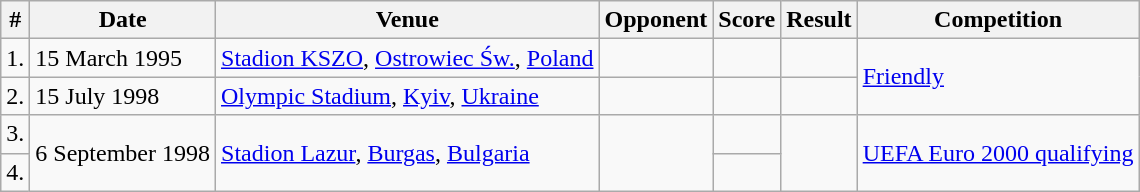<table class="wikitable">
<tr>
<th>#</th>
<th>Date</th>
<th>Venue</th>
<th>Opponent</th>
<th>Score</th>
<th>Result</th>
<th>Competition</th>
</tr>
<tr>
<td>1.</td>
<td>15 March 1995</td>
<td><a href='#'>Stadion KSZO</a>, <a href='#'>Ostrowiec Św.</a>, <a href='#'>Poland</a></td>
<td></td>
<td></td>
<td></td>
<td rowspan=2><a href='#'>Friendly</a></td>
</tr>
<tr>
<td>2.</td>
<td>15 July 1998</td>
<td><a href='#'>Olympic Stadium</a>, <a href='#'>Kyiv</a>, <a href='#'>Ukraine</a></td>
<td></td>
<td></td>
<td></td>
</tr>
<tr>
<td>3.</td>
<td rowspan=2>6 September 1998</td>
<td rowspan=2><a href='#'>Stadion Lazur</a>, <a href='#'>Burgas</a>, <a href='#'>Bulgaria</a></td>
<td rowspan=2></td>
<td></td>
<td rowspan=2></td>
<td rowspan=2><a href='#'>UEFA Euro 2000 qualifying</a></td>
</tr>
<tr>
<td>4.</td>
<td></td>
</tr>
</table>
